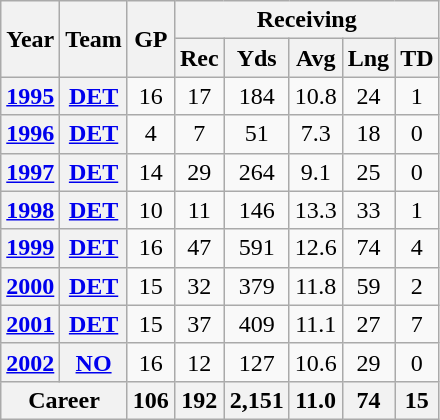<table class="wikitable" style="text-align:center;">
<tr>
<th rowspan="2">Year</th>
<th rowspan="2">Team</th>
<th rowspan="2">GP</th>
<th colspan="5">Receiving</th>
</tr>
<tr>
<th>Rec</th>
<th>Yds</th>
<th>Avg</th>
<th>Lng</th>
<th>TD</th>
</tr>
<tr>
<th><a href='#'>1995</a></th>
<th><a href='#'>DET</a></th>
<td>16</td>
<td>17</td>
<td>184</td>
<td>10.8</td>
<td>24</td>
<td>1</td>
</tr>
<tr>
<th><a href='#'>1996</a></th>
<th><a href='#'>DET</a></th>
<td>4</td>
<td>7</td>
<td>51</td>
<td>7.3</td>
<td>18</td>
<td>0</td>
</tr>
<tr>
<th><a href='#'>1997</a></th>
<th><a href='#'>DET</a></th>
<td>14</td>
<td>29</td>
<td>264</td>
<td>9.1</td>
<td>25</td>
<td>0</td>
</tr>
<tr>
<th><a href='#'>1998</a></th>
<th><a href='#'>DET</a></th>
<td>10</td>
<td>11</td>
<td>146</td>
<td>13.3</td>
<td>33</td>
<td>1</td>
</tr>
<tr>
<th><a href='#'>1999</a></th>
<th><a href='#'>DET</a></th>
<td>16</td>
<td>47</td>
<td>591</td>
<td>12.6</td>
<td>74</td>
<td>4</td>
</tr>
<tr>
<th><a href='#'>2000</a></th>
<th><a href='#'>DET</a></th>
<td>15</td>
<td>32</td>
<td>379</td>
<td>11.8</td>
<td>59</td>
<td>2</td>
</tr>
<tr>
<th><a href='#'>2001</a></th>
<th><a href='#'>DET</a></th>
<td>15</td>
<td>37</td>
<td>409</td>
<td>11.1</td>
<td>27</td>
<td>7</td>
</tr>
<tr>
<th><a href='#'>2002</a></th>
<th><a href='#'>NO</a></th>
<td>16</td>
<td>12</td>
<td>127</td>
<td>10.6</td>
<td>29</td>
<td>0</td>
</tr>
<tr>
<th colspan="2">Career</th>
<th>106</th>
<th>192</th>
<th>2,151</th>
<th>11.0</th>
<th>74</th>
<th>15</th>
</tr>
</table>
